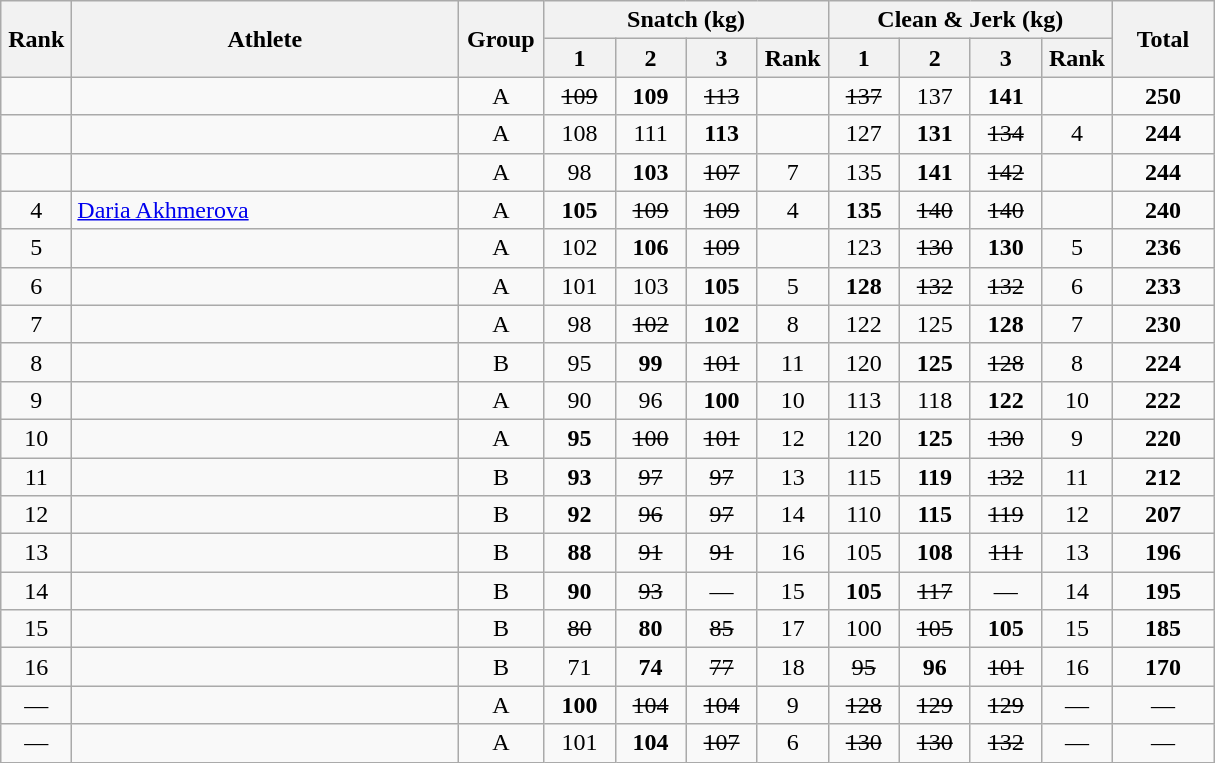<table class = "wikitable" style="text-align:center;">
<tr>
<th rowspan=2 width=40>Rank</th>
<th rowspan=2 width=250>Athlete</th>
<th rowspan=2 width=50>Group</th>
<th colspan=4>Snatch (kg)</th>
<th colspan=4>Clean & Jerk (kg)</th>
<th rowspan=2 width=60>Total</th>
</tr>
<tr>
<th width=40>1</th>
<th width=40>2</th>
<th width=40>3</th>
<th width=40>Rank</th>
<th width=40>1</th>
<th width=40>2</th>
<th width=40>3</th>
<th width=40>Rank</th>
</tr>
<tr>
<td></td>
<td align=left></td>
<td>A</td>
<td><s>109</s></td>
<td><strong>109</strong></td>
<td><s>113</s></td>
<td></td>
<td><s>137</s></td>
<td>137</td>
<td><strong>141</strong></td>
<td></td>
<td><strong>250</strong></td>
</tr>
<tr>
<td></td>
<td align=left></td>
<td>A</td>
<td>108</td>
<td>111</td>
<td><strong>113</strong></td>
<td></td>
<td>127</td>
<td><strong>131</strong></td>
<td><s>134</s></td>
<td>4</td>
<td><strong>244</strong></td>
</tr>
<tr>
<td></td>
<td align=left></td>
<td>A</td>
<td>98</td>
<td><strong>103</strong></td>
<td><s>107</s></td>
<td>7</td>
<td>135</td>
<td><strong>141</strong></td>
<td><s>142</s></td>
<td></td>
<td><strong>244</strong></td>
</tr>
<tr>
<td>4</td>
<td align=left> <a href='#'>Daria Akhmerova</a> </td>
<td>A</td>
<td><strong>105</strong></td>
<td><s>109</s></td>
<td><s>109</s></td>
<td>4</td>
<td><strong>135</strong></td>
<td><s>140</s></td>
<td><s>140</s></td>
<td></td>
<td><strong>240</strong></td>
</tr>
<tr>
<td>5</td>
<td align=left></td>
<td>A</td>
<td>102</td>
<td><strong>106</strong></td>
<td><s>109</s></td>
<td></td>
<td>123</td>
<td><s>130</s></td>
<td><strong>130</strong></td>
<td>5</td>
<td><strong>236</strong></td>
</tr>
<tr>
<td>6</td>
<td align=left></td>
<td>A</td>
<td>101</td>
<td>103</td>
<td><strong>105</strong></td>
<td>5</td>
<td><strong>128</strong></td>
<td><s>132</s></td>
<td><s>132</s></td>
<td>6</td>
<td><strong>233</strong></td>
</tr>
<tr>
<td>7</td>
<td align=left></td>
<td>A</td>
<td>98</td>
<td><s>102</s></td>
<td><strong>102</strong></td>
<td>8</td>
<td>122</td>
<td>125</td>
<td><strong>128</strong></td>
<td>7</td>
<td><strong>230</strong></td>
</tr>
<tr>
<td>8</td>
<td align=left></td>
<td>B</td>
<td>95</td>
<td><strong>99</strong></td>
<td><s>101</s></td>
<td>11</td>
<td>120</td>
<td><strong>125</strong></td>
<td><s>128</s></td>
<td>8</td>
<td><strong>224</strong></td>
</tr>
<tr>
<td>9</td>
<td align=left></td>
<td>A</td>
<td>90</td>
<td>96</td>
<td><strong>100</strong></td>
<td>10</td>
<td>113</td>
<td>118</td>
<td><strong>122</strong></td>
<td>10</td>
<td><strong>222</strong></td>
</tr>
<tr>
<td>10</td>
<td align=left></td>
<td>A</td>
<td><strong>95</strong></td>
<td><s>100</s></td>
<td><s>101</s></td>
<td>12</td>
<td>120</td>
<td><strong>125</strong></td>
<td><s>130</s></td>
<td>9</td>
<td><strong>220</strong></td>
</tr>
<tr>
<td>11</td>
<td align=left></td>
<td>B</td>
<td><strong>93</strong></td>
<td><s>97</s></td>
<td><s>97</s></td>
<td>13</td>
<td>115</td>
<td><strong>119</strong></td>
<td><s>132</s></td>
<td>11</td>
<td><strong>212</strong></td>
</tr>
<tr>
<td>12</td>
<td align=left></td>
<td>B</td>
<td><strong>92</strong></td>
<td><s>96</s></td>
<td><s>97</s></td>
<td>14</td>
<td>110</td>
<td><strong>115</strong></td>
<td><s>119</s></td>
<td>12</td>
<td><strong>207</strong></td>
</tr>
<tr>
<td>13</td>
<td align=left></td>
<td>B</td>
<td><strong>88</strong></td>
<td><s>91</s></td>
<td><s>91</s></td>
<td>16</td>
<td>105</td>
<td><strong>108</strong></td>
<td><s>111</s></td>
<td>13</td>
<td><strong>196</strong></td>
</tr>
<tr>
<td>14</td>
<td align=left></td>
<td>B</td>
<td><strong>90</strong></td>
<td><s>93</s></td>
<td>—</td>
<td>15</td>
<td><strong>105</strong></td>
<td><s>117</s></td>
<td>—</td>
<td>14</td>
<td><strong>195</strong></td>
</tr>
<tr>
<td>15</td>
<td align=left></td>
<td>B</td>
<td><s>80</s></td>
<td><strong>80</strong></td>
<td><s>85</s></td>
<td>17</td>
<td>100</td>
<td><s>105</s></td>
<td><strong>105</strong></td>
<td>15</td>
<td><strong>185</strong></td>
</tr>
<tr>
<td>16</td>
<td align=left></td>
<td>B</td>
<td>71</td>
<td><strong>74</strong></td>
<td><s>77</s></td>
<td>18</td>
<td><s>95</s></td>
<td><strong>96</strong></td>
<td><s>101</s></td>
<td>16</td>
<td><strong>170</strong></td>
</tr>
<tr>
<td>—</td>
<td align=left></td>
<td>A</td>
<td><strong>100</strong></td>
<td><s>104</s></td>
<td><s>104</s></td>
<td>9</td>
<td><s>128</s></td>
<td><s>129</s></td>
<td><s>129</s></td>
<td>—</td>
<td>—</td>
</tr>
<tr>
<td>—</td>
<td align=left></td>
<td>A</td>
<td>101</td>
<td><strong>104</strong></td>
<td><s>107</s></td>
<td>6</td>
<td><s>130</s></td>
<td><s>130</s></td>
<td><s>132</s></td>
<td>—</td>
<td>—</td>
</tr>
</table>
